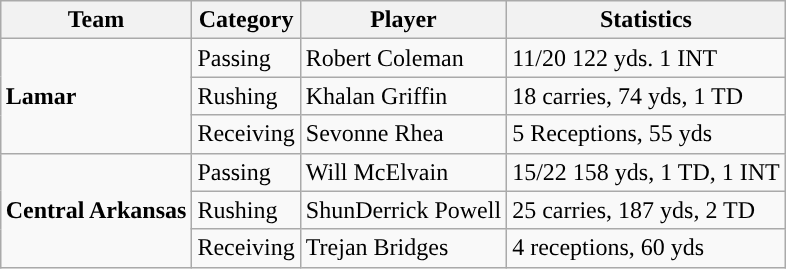<table class="wikitable" style="float: right;">
<tr>
<th>Team</th>
<th>Category</th>
<th>Player</th>
<th>Statistics</th>
</tr>
<tr>
<td rowspan=3><strong>Lamar</strong></td>
<td>Passing</td>
<td>Robert Coleman</td>
<td>11/20 122 yds. 1 INT</td>
</tr>
<tr>
<td>Rushing</td>
<td>Khalan Griffin</td>
<td>18 carries, 74 yds, 1 TD</td>
</tr>
<tr>
<td>Receiving</td>
<td>Sevonne Rhea</td>
<td>5 Receptions, 55 yds</td>
</tr>
<tr>
<td rowspan=3><strong>Central Arkansas</strong></td>
<td>Passing</td>
<td>Will McElvain</td>
<td>15/22 158 yds, 1 TD, 1 INT</td>
</tr>
<tr>
<td>Rushing</td>
<td>ShunDerrick Powell</td>
<td>25 carries, 187 yds, 2 TD</td>
</tr>
<tr>
<td>Receiving</td>
<td>Trejan Bridges</td>
<td>4 receptions, 60 yds</td>
</tr>
</table>
